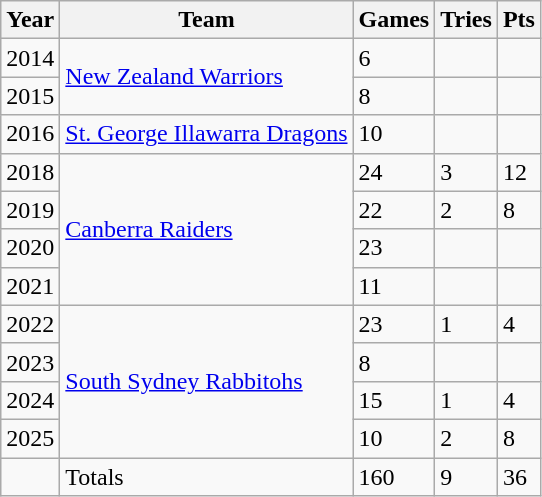<table class="wikitable">
<tr>
<th>Year</th>
<th>Team</th>
<th>Games</th>
<th>Tries</th>
<th>Pts</th>
</tr>
<tr>
<td>2014</td>
<td rowspan="2"> <a href='#'>New Zealand Warriors</a></td>
<td>6</td>
<td></td>
<td></td>
</tr>
<tr>
<td>2015</td>
<td>8</td>
<td></td>
<td></td>
</tr>
<tr>
<td>2016</td>
<td> <a href='#'>St. George Illawarra Dragons</a></td>
<td>10</td>
<td></td>
<td></td>
</tr>
<tr>
<td>2018</td>
<td rowspan="4">  <a href='#'>Canberra Raiders</a></td>
<td>24</td>
<td>3</td>
<td>12</td>
</tr>
<tr>
<td>2019</td>
<td>22</td>
<td>2</td>
<td>8</td>
</tr>
<tr>
<td>2020</td>
<td>23</td>
<td></td>
<td></td>
</tr>
<tr>
<td>2021</td>
<td>11</td>
<td></td>
<td></td>
</tr>
<tr>
<td>2022</td>
<td rowspan="4">  <a href='#'>South Sydney Rabbitohs</a></td>
<td>23</td>
<td>1</td>
<td>4</td>
</tr>
<tr>
<td>2023</td>
<td>8</td>
<td></td>
<td></td>
</tr>
<tr>
<td>2024</td>
<td>15</td>
<td>1</td>
<td>4</td>
</tr>
<tr>
<td>2025</td>
<td>10</td>
<td>2</td>
<td>8</td>
</tr>
<tr>
<td></td>
<td>Totals</td>
<td>160</td>
<td>9</td>
<td>36</td>
</tr>
</table>
